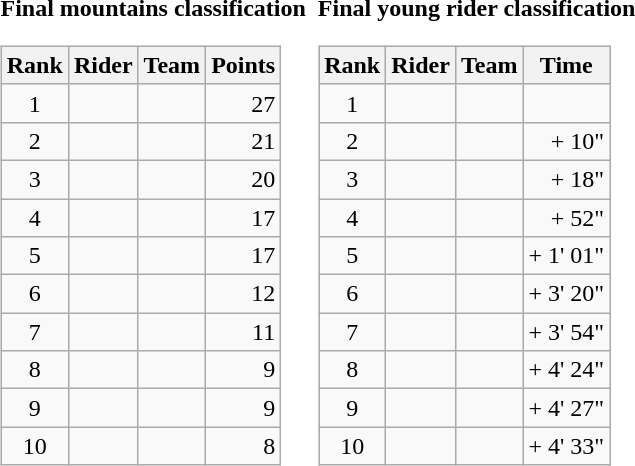<table>
<tr>
<td><strong>Final mountains classification</strong><br><table class="wikitable">
<tr>
<th scope="col">Rank</th>
<th scope="col">Rider</th>
<th scope="col">Team</th>
<th scope="col">Points</th>
</tr>
<tr>
<td style="text-align:center;">1</td>
<td> </td>
<td></td>
<td style="text-align:right;">27</td>
</tr>
<tr>
<td style="text-align:center;">2</td>
<td></td>
<td></td>
<td style="text-align:right;">21</td>
</tr>
<tr>
<td style="text-align:center;">3</td>
<td></td>
<td></td>
<td style="text-align:right;">20</td>
</tr>
<tr>
<td style="text-align:center;">4</td>
<td></td>
<td></td>
<td style="text-align:right;">17</td>
</tr>
<tr>
<td style="text-align:center;">5</td>
<td></td>
<td></td>
<td style="text-align:right;">17</td>
</tr>
<tr>
<td style="text-align:center;">6</td>
<td></td>
<td></td>
<td style="text-align:right;">12</td>
</tr>
<tr>
<td style="text-align:center;">7</td>
<td></td>
<td></td>
<td style="text-align:right;">11</td>
</tr>
<tr>
<td style="text-align:center;">8</td>
<td></td>
<td></td>
<td style="text-align:right;">9</td>
</tr>
<tr>
<td style="text-align:center;">9</td>
<td></td>
<td></td>
<td style="text-align:right;">9</td>
</tr>
<tr>
<td style="text-align:center;">10</td>
<td></td>
<td></td>
<td style="text-align:right;">8</td>
</tr>
</table>
</td>
<td></td>
<td><strong>Final young rider classification</strong><br><table class="wikitable">
<tr>
<th scope="col">Rank</th>
<th scope="col">Rider</th>
<th scope="col">Team</th>
<th scope="col">Time</th>
</tr>
<tr>
<td style="text-align:center;">1</td>
<td> </td>
<td></td>
<td style="text-align:right;"></td>
</tr>
<tr>
<td style="text-align:center;">2</td>
<td></td>
<td></td>
<td style="text-align:right;">+ 10"</td>
</tr>
<tr>
<td style="text-align:center;">3</td>
<td></td>
<td></td>
<td style="text-align:right;">+ 18"</td>
</tr>
<tr>
<td style="text-align:center;">4</td>
<td></td>
<td></td>
<td style="text-align:right;">+ 52"</td>
</tr>
<tr>
<td style="text-align:center;">5</td>
<td></td>
<td></td>
<td style="text-align:right;">+ 1' 01"</td>
</tr>
<tr>
<td style="text-align:center;">6</td>
<td></td>
<td></td>
<td style="text-align:right;">+ 3' 20"</td>
</tr>
<tr>
<td style="text-align:center;">7</td>
<td></td>
<td></td>
<td style="text-align:right;">+ 3' 54"</td>
</tr>
<tr>
<td style="text-align:center;">8</td>
<td></td>
<td></td>
<td style="text-align:right;">+ 4' 24"</td>
</tr>
<tr>
<td style="text-align:center;">9</td>
<td></td>
<td></td>
<td style="text-align:right;">+ 4' 27"</td>
</tr>
<tr>
<td style="text-align:center;">10</td>
<td></td>
<td></td>
<td style="text-align:right;">+ 4' 33"</td>
</tr>
</table>
</td>
</tr>
</table>
